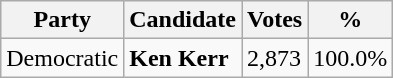<table class="wikitable">
<tr>
<th>Party</th>
<th>Candidate</th>
<th>Votes</th>
<th>%</th>
</tr>
<tr>
<td>Democratic</td>
<td><strong>Ken Kerr</strong></td>
<td>2,873</td>
<td>100.0%</td>
</tr>
</table>
